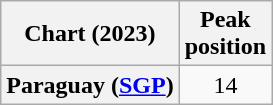<table class="wikitable sortable plainrowheaders" style="text-align:center">
<tr>
<th scope="col">Chart (2023)</th>
<th scope="col">Peak<br>position</th>
</tr>
<tr>
<th scope="row">Paraguay (<a href='#'>SGP</a>)</th>
<td>14</td>
</tr>
</table>
